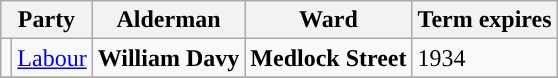<table class="wikitable">
<tr>
<th colspan="2">Party</th>
<th>Alderman</th>
<th>Ward</th>
<th>Term expires</th>
</tr>
<tr>
<td style="background-color:"></td>
<td><a href='#'>Labour</a></td>
<td><strong>William Davy</strong></td>
<td><strong>Medlock Street</strong></td>
<td>1934</td>
</tr>
<tr>
</tr>
</table>
